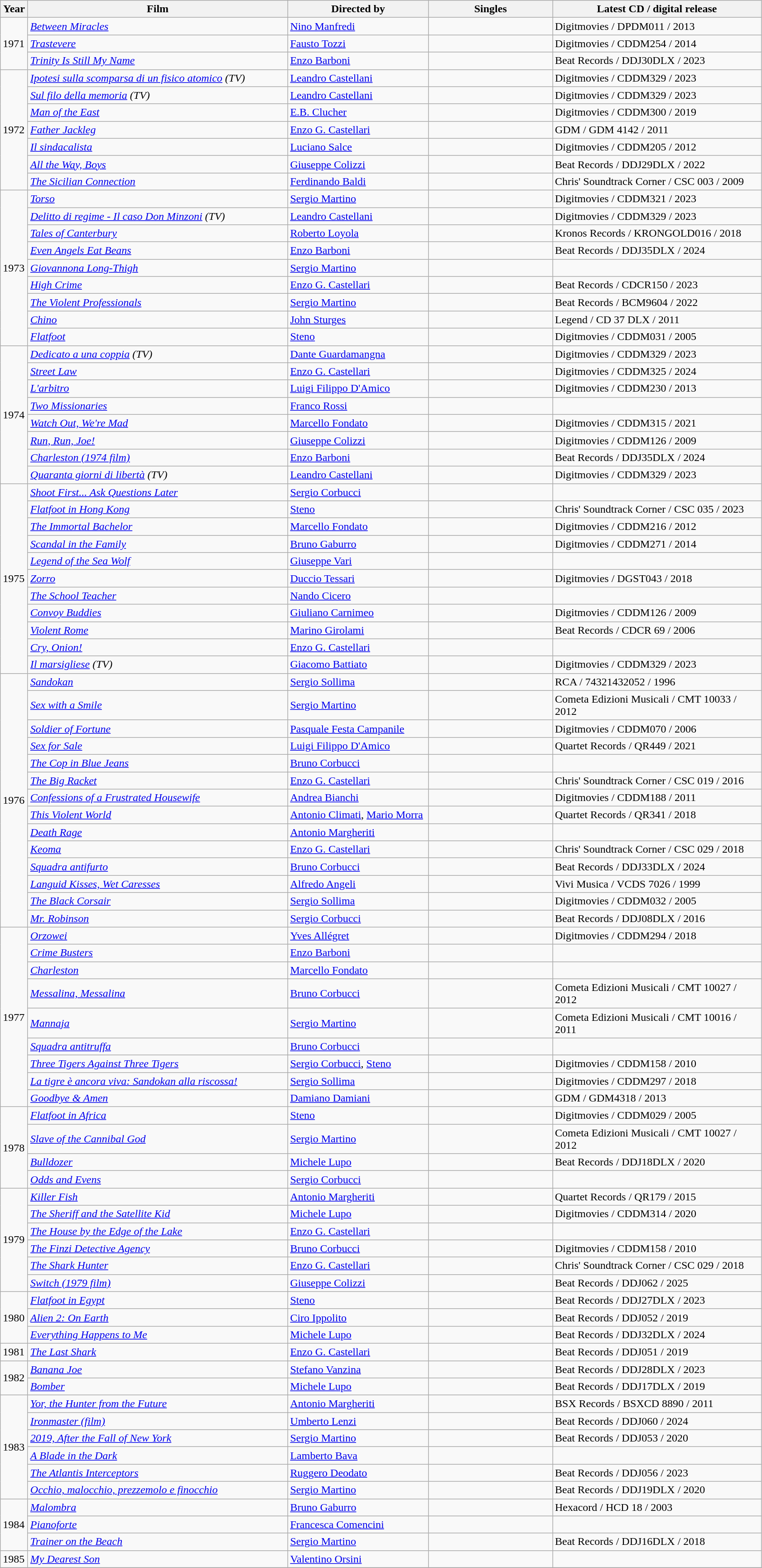<table class="wikitable">
<tr>
<th style="width: 33px;">Year</th>
<th style="width: 375px;">Film</th>
<th style="width: 200px;">Directed by</th>
<th style="width: 175px;">Singles</th>
<th style="width: 300px;">Latest CD / digital release</th>
</tr>
<tr>
<td rowspan="3">1971</td>
<td><em><a href='#'>Between Miracles</a></em></td>
<td><a href='#'>Nino Manfredi</a></td>
<td></td>
<td>Digitmovies / DPDM011 / 2013</td>
</tr>
<tr>
<td><em><a href='#'>Trastevere</a></em></td>
<td><a href='#'>Fausto Tozzi</a></td>
<td></td>
<td>Digitmovies / CDDM254 / 2014</td>
</tr>
<tr>
<td><em><a href='#'>Trinity Is Still My Name</a></em></td>
<td><a href='#'>Enzo Barboni</a></td>
<td></td>
<td>Beat Records / DDJ30DLX / 2023</td>
</tr>
<tr>
<td rowspan="7">1972</td>
<td><em><a href='#'>Ipotesi sulla scomparsa di un fisico atomico</a> (TV)</em></td>
<td><a href='#'>Leandro Castellani</a></td>
<td></td>
<td>Digitmovies / CDDM329 / 2023</td>
</tr>
<tr>
<td><em><a href='#'>Sul filo della memoria</a> (TV)</em></td>
<td><a href='#'>Leandro Castellani</a></td>
<td></td>
<td>Digitmovies / CDDM329 / 2023</td>
</tr>
<tr>
<td><em><a href='#'>Man of the East</a></em></td>
<td><a href='#'>E.B. Clucher</a></td>
<td></td>
<td>Digitmovies / CDDM300 / 2019</td>
</tr>
<tr>
<td><em><a href='#'>Father Jackleg</a></em></td>
<td><a href='#'>Enzo G. Castellari</a></td>
<td></td>
<td>GDM / GDM 4142 / 2011</td>
</tr>
<tr>
<td><em><a href='#'>Il sindacalista</a></em></td>
<td><a href='#'>Luciano Salce</a></td>
<td></td>
<td>Digitmovies / CDDM205 / 2012</td>
</tr>
<tr>
<td><em><a href='#'>All the Way, Boys</a></em></td>
<td><a href='#'>Giuseppe Colizzi</a></td>
<td></td>
<td>Beat Records / DDJ29DLX / 2022</td>
</tr>
<tr>
<td><em><a href='#'>The Sicilian Connection</a></em></td>
<td><a href='#'>Ferdinando Baldi</a></td>
<td></td>
<td>Chris' Soundtrack Corner / CSC 003 / 2009</td>
</tr>
<tr>
<td rowspan="9">1973</td>
<td><em><a href='#'>Torso</a></em></td>
<td><a href='#'>Sergio Martino</a></td>
<td></td>
<td>Digitmovies / CDDM321 / 2023</td>
</tr>
<tr>
<td><em><a href='#'>Delitto di regime - Il caso Don Minzoni</a> (TV)</em></td>
<td><a href='#'>Leandro Castellani</a></td>
<td></td>
<td>Digitmovies / CDDM329 / 2023</td>
</tr>
<tr>
<td><em><a href='#'>Tales of Canterbury</a></em></td>
<td><a href='#'>Roberto Loyola</a></td>
<td></td>
<td>Kronos Records / KRONGOLD016 / 2018</td>
</tr>
<tr>
<td><em><a href='#'>Even Angels Eat Beans</a></em></td>
<td><a href='#'>Enzo Barboni</a></td>
<td></td>
<td>Beat Records / DDJ35DLX / 2024</td>
</tr>
<tr>
<td><em><a href='#'>Giovannona Long-Thigh</a></em></td>
<td><a href='#'>Sergio Martino</a></td>
<td></td>
<td></td>
</tr>
<tr>
<td><em><a href='#'>High Crime</a></em></td>
<td><a href='#'>Enzo G. Castellari</a></td>
<td></td>
<td>Beat Records / CDCR150 / 2023</td>
</tr>
<tr>
<td><em><a href='#'>The Violent Professionals</a></em></td>
<td><a href='#'>Sergio Martino</a></td>
<td></td>
<td>Beat Records / BCM9604 / 2022</td>
</tr>
<tr>
<td><em><a href='#'>Chino</a></em></td>
<td><a href='#'>John Sturges</a></td>
<td></td>
<td>Legend / CD 37 DLX / 2011</td>
</tr>
<tr>
<td><em><a href='#'>Flatfoot</a></em></td>
<td><a href='#'>Steno</a></td>
<td></td>
<td>Digitmovies / CDDM031 / 2005</td>
</tr>
<tr>
<td rowspan="8">1974</td>
<td><em><a href='#'>Dedicato a una coppia</a> (TV)</em></td>
<td><a href='#'>Dante Guardamangna</a></td>
<td></td>
<td>Digitmovies / CDDM329 / 2023</td>
</tr>
<tr>
<td><em><a href='#'>Street Law</a></em></td>
<td><a href='#'>Enzo G. Castellari</a></td>
<td></td>
<td>Digitmovies / CDDM325 / 2024</td>
</tr>
<tr>
<td><em><a href='#'>L'arbitro</a></em></td>
<td><a href='#'>Luigi Filippo D'Amico</a></td>
<td></td>
<td>Digitmovies / CDDM230 / 2013</td>
</tr>
<tr>
<td><em><a href='#'>Two Missionaries</a></em></td>
<td><a href='#'>Franco Rossi</a></td>
<td></td>
<td></td>
</tr>
<tr>
<td><em><a href='#'>Watch Out, We're Mad</a></em></td>
<td><a href='#'>Marcello Fondato</a></td>
<td></td>
<td>Digitmovies / CDDM315 / 2021</td>
</tr>
<tr>
<td><em><a href='#'>Run, Run, Joe!</a></em></td>
<td><a href='#'>Giuseppe Colizzi</a></td>
<td></td>
<td>Digitmovies / CDDM126 / 2009</td>
</tr>
<tr>
<td><em><a href='#'>Charleston (1974 film)</a></em></td>
<td><a href='#'>Enzo Barboni</a></td>
<td></td>
<td>Beat Records / DDJ35DLX / 2024</td>
</tr>
<tr>
<td><em><a href='#'>Quaranta giorni di libertà</a> (TV)</em></td>
<td><a href='#'>Leandro Castellani</a></td>
<td></td>
<td>Digitmovies / CDDM329 / 2023</td>
</tr>
<tr>
<td rowspan="11">1975</td>
<td><em><a href='#'>Shoot First... Ask Questions Later</a></em></td>
<td><a href='#'>Sergio Corbucci</a></td>
<td></td>
<td></td>
</tr>
<tr>
<td><em><a href='#'>Flatfoot in Hong Kong</a></em></td>
<td><a href='#'>Steno</a></td>
<td></td>
<td>Chris' Soundtrack Corner / CSC 035 / 2023</td>
</tr>
<tr>
<td><em><a href='#'>The Immortal Bachelor</a></em></td>
<td><a href='#'>Marcello Fondato</a></td>
<td></td>
<td>Digitmovies / CDDM216 / 2012</td>
</tr>
<tr>
<td><em><a href='#'>Scandal in the Family</a></em></td>
<td><a href='#'>Bruno Gaburro</a></td>
<td></td>
<td>Digitmovies / CDDM271 / 2014</td>
</tr>
<tr>
<td><em><a href='#'>Legend of the Sea Wolf</a></em></td>
<td><a href='#'>Giuseppe Vari</a></td>
<td></td>
<td></td>
</tr>
<tr>
<td><em><a href='#'>Zorro</a></em></td>
<td><a href='#'>Duccio Tessari</a></td>
<td></td>
<td>Digitmovies / DGST043 / 2018</td>
</tr>
<tr>
<td><em><a href='#'>The School Teacher</a></em></td>
<td><a href='#'>Nando Cicero</a></td>
<td></td>
<td></td>
</tr>
<tr>
<td><em><a href='#'>Convoy Buddies</a></em></td>
<td><a href='#'>Giuliano Carnimeo</a></td>
<td></td>
<td>Digitmovies / CDDM126 / 2009</td>
</tr>
<tr>
<td><em><a href='#'>Violent Rome</a></em></td>
<td><a href='#'>Marino Girolami</a></td>
<td></td>
<td>Beat Records / CDCR 69 / 2006</td>
</tr>
<tr>
<td><em><a href='#'>Cry, Onion!</a></em></td>
<td><a href='#'>Enzo G. Castellari</a></td>
<td></td>
<td></td>
</tr>
<tr>
<td><em><a href='#'>Il marsigliese</a> (TV)</em></td>
<td><a href='#'>Giacomo Battiato</a></td>
<td></td>
<td>Digitmovies / CDDM329 / 2023</td>
</tr>
<tr>
<td rowspan="14">1976</td>
<td><em><a href='#'>Sandokan</a></em></td>
<td><a href='#'>Sergio Sollima</a></td>
<td></td>
<td>RCA / 74321432052 / 1996</td>
</tr>
<tr>
<td><em><a href='#'>Sex with a Smile</a></em></td>
<td><a href='#'>Sergio Martino</a></td>
<td></td>
<td>Cometa Edizioni Musicali / CMT 10033 / 2012</td>
</tr>
<tr>
<td><em><a href='#'>Soldier of Fortune</a></em></td>
<td><a href='#'>Pasquale Festa Campanile</a></td>
<td></td>
<td>Digitmovies / CDDM070 / 2006</td>
</tr>
<tr>
<td><em><a href='#'>Sex for Sale</a></em></td>
<td><a href='#'>Luigi Filippo D'Amico</a></td>
<td></td>
<td>Quartet Records / QR449 / 2021</td>
</tr>
<tr>
<td><em><a href='#'>The Cop in Blue Jeans</a></em></td>
<td><a href='#'>Bruno Corbucci</a></td>
<td></td>
<td></td>
</tr>
<tr>
<td><em><a href='#'>The Big Racket</a></em></td>
<td><a href='#'>Enzo G. Castellari</a></td>
<td></td>
<td>Chris' Soundtrack Corner / CSC 019 / 2016</td>
</tr>
<tr>
<td><em><a href='#'>Confessions of a Frustrated Housewife</a></em></td>
<td><a href='#'>Andrea Bianchi</a></td>
<td></td>
<td>Digitmovies / CDDM188 / 2011</td>
</tr>
<tr>
<td><em><a href='#'>This Violent World</a></em></td>
<td><a href='#'>Antonio Climati</a>, <a href='#'>Mario Morra</a></td>
<td></td>
<td>Quartet Records / QR341 / 2018</td>
</tr>
<tr>
<td><em><a href='#'>Death Rage</a></em></td>
<td><a href='#'>Antonio Margheriti</a></td>
<td></td>
<td></td>
</tr>
<tr>
<td><em><a href='#'>Keoma</a></em></td>
<td><a href='#'>Enzo G. Castellari</a></td>
<td></td>
<td>Chris' Soundtrack Corner / CSC 029 / 2018</td>
</tr>
<tr>
<td><em><a href='#'>Squadra antifurto</a></em></td>
<td><a href='#'>Bruno Corbucci</a></td>
<td></td>
<td>Beat Records / DDJ33DLX / 2024</td>
</tr>
<tr>
<td><em><a href='#'>Languid Kisses, Wet Caresses</a></em></td>
<td><a href='#'>Alfredo Angeli</a></td>
<td></td>
<td>Vivi Musica / VCDS 7026 / 1999</td>
</tr>
<tr>
<td><em><a href='#'>The Black Corsair</a></em></td>
<td><a href='#'>Sergio Sollima</a></td>
<td></td>
<td>Digitmovies / CDDM032 / 2005</td>
</tr>
<tr>
<td><em><a href='#'>Mr. Robinson</a></em></td>
<td><a href='#'>Sergio Corbucci</a></td>
<td></td>
<td>Beat Records / DDJ08DLX / 2016</td>
</tr>
<tr>
<td rowspan="9">1977</td>
<td><em><a href='#'>Orzowei</a></em></td>
<td><a href='#'>Yves Allégret</a></td>
<td></td>
<td>Digitmovies / CDDM294 / 2018</td>
</tr>
<tr>
<td><em><a href='#'>Crime Busters</a></em></td>
<td><a href='#'>Enzo Barboni</a></td>
<td></td>
<td></td>
</tr>
<tr>
<td><em><a href='#'>Charleston</a></em></td>
<td><a href='#'>Marcello Fondato</a></td>
<td></td>
<td></td>
</tr>
<tr>
<td><em><a href='#'>Messalina, Messalina</a></em></td>
<td><a href='#'>Bruno Corbucci</a></td>
<td></td>
<td>Cometa Edizioni Musicali / CMT 10027 / 2012</td>
</tr>
<tr>
<td><em><a href='#'>Mannaja</a></em></td>
<td><a href='#'>Sergio Martino</a></td>
<td></td>
<td>Cometa Edizioni Musicali / CMT 10016 / 2011</td>
</tr>
<tr>
<td><em><a href='#'>Squadra antitruffa</a></em></td>
<td><a href='#'>Bruno Corbucci</a></td>
<td></td>
<td></td>
</tr>
<tr>
<td><em><a href='#'>Three Tigers Against Three Tigers</a></em></td>
<td><a href='#'>Sergio Corbucci</a>, <a href='#'>Steno</a></td>
<td></td>
<td>Digitmovies / CDDM158 / 2010</td>
</tr>
<tr>
<td><em><a href='#'>La tigre è ancora viva: Sandokan alla riscossa!</a></em></td>
<td><a href='#'>Sergio Sollima</a></td>
<td></td>
<td>Digitmovies / CDDM297 / 2018</td>
</tr>
<tr>
<td><em><a href='#'>Goodbye & Amen</a></em></td>
<td><a href='#'>Damiano Damiani</a></td>
<td></td>
<td>GDM / GDM4318 / 2013</td>
</tr>
<tr>
<td rowspan="4">1978</td>
<td><em><a href='#'>Flatfoot in Africa</a></em></td>
<td><a href='#'>Steno</a></td>
<td></td>
<td>Digitmovies / CDDM029 / 2005</td>
</tr>
<tr>
<td><em><a href='#'>Slave of the Cannibal God</a></em></td>
<td><a href='#'>Sergio Martino</a></td>
<td></td>
<td>Cometa Edizioni Musicali / CMT 10027 / 2012</td>
</tr>
<tr>
<td><em><a href='#'>Bulldozer</a></em></td>
<td><a href='#'>Michele Lupo</a></td>
<td></td>
<td>Beat Records / DDJ18DLX / 2020</td>
</tr>
<tr>
<td><em><a href='#'>Odds and Evens</a></em></td>
<td><a href='#'>Sergio Corbucci</a></td>
<td></td>
<td></td>
</tr>
<tr>
<td rowspan="6">1979</td>
<td><em><a href='#'>Killer Fish</a></em></td>
<td><a href='#'>Antonio Margheriti</a></td>
<td></td>
<td>Quartet Records / QR179 / 2015</td>
</tr>
<tr>
<td><em><a href='#'>The Sheriff and the Satellite Kid</a></em></td>
<td><a href='#'>Michele Lupo</a></td>
<td></td>
<td>Digitmovies / CDDM314 / 2020</td>
</tr>
<tr>
<td><em><a href='#'>The House by the Edge of the Lake</a></em></td>
<td><a href='#'>Enzo G. Castellari</a></td>
<td></td>
<td></td>
</tr>
<tr>
<td><em><a href='#'>The Finzi Detective Agency</a></em></td>
<td><a href='#'>Bruno Corbucci</a></td>
<td></td>
<td>Digitmovies / CDDM158 / 2010</td>
</tr>
<tr>
<td><em><a href='#'>The Shark Hunter</a></em></td>
<td><a href='#'>Enzo G. Castellari</a></td>
<td></td>
<td>Chris' Soundtrack Corner / CSC 029 / 2018</td>
</tr>
<tr>
<td><em><a href='#'>Switch (1979 film)</a></em></td>
<td><a href='#'>Giuseppe Colizzi</a></td>
<td></td>
<td>Beat Records / DDJ062 / 2025</td>
</tr>
<tr>
<td rowspan="3">1980</td>
<td><em><a href='#'>Flatfoot in Egypt</a></em></td>
<td><a href='#'>Steno</a></td>
<td></td>
<td>Beat Records / DDJ27DLX / 2023</td>
</tr>
<tr>
<td><em><a href='#'>Alien 2: On Earth</a></em></td>
<td><a href='#'>Ciro Ippolito</a></td>
<td></td>
<td>Beat Records / DDJ052 / 2019</td>
</tr>
<tr>
<td><em><a href='#'>Everything Happens to Me</a></em></td>
<td><a href='#'>Michele Lupo</a></td>
<td></td>
<td>Beat Records / DDJ32DLX / 2024</td>
</tr>
<tr>
<td rowspan="1">1981</td>
<td><em><a href='#'>The Last Shark</a></em></td>
<td><a href='#'>Enzo G. Castellari</a></td>
<td></td>
<td>Beat Records / DDJ051 / 2019</td>
</tr>
<tr>
<td rowspan="2">1982</td>
<td><em><a href='#'>Banana Joe</a></em></td>
<td><a href='#'>Stefano Vanzina</a></td>
<td></td>
<td>Beat Records / DDJ28DLX / 2023</td>
</tr>
<tr>
<td><em><a href='#'>Bomber</a></em></td>
<td><a href='#'>Michele Lupo</a></td>
<td></td>
<td>Beat Records / DDJ17DLX / 2019</td>
</tr>
<tr>
<td rowspan="6">1983</td>
<td><em><a href='#'>Yor, the Hunter from the Future</a></em></td>
<td><a href='#'>Antonio Margheriti</a></td>
<td></td>
<td>BSX Records / BSXCD 8890 / 2011</td>
</tr>
<tr>
<td><em><a href='#'>Ironmaster (film)</a></em></td>
<td><a href='#'>Umberto Lenzi</a></td>
<td></td>
<td>Beat Records / DDJ060 / 2024</td>
</tr>
<tr>
<td><em><a href='#'>2019, After the Fall of New York</a></em></td>
<td><a href='#'>Sergio Martino</a></td>
<td></td>
<td>Beat Records / DDJ053 / 2020</td>
</tr>
<tr>
<td><em><a href='#'>A Blade in the Dark</a></em></td>
<td><a href='#'>Lamberto Bava</a></td>
<td></td>
<td></td>
</tr>
<tr>
<td><em><a href='#'>The Atlantis Interceptors</a></em></td>
<td><a href='#'>Ruggero Deodato</a></td>
<td></td>
<td>Beat Records / DDJ056 / 2023</td>
</tr>
<tr>
<td><em><a href='#'>Occhio, malocchio, prezzemolo e finocchio</a></em></td>
<td><a href='#'>Sergio Martino</a></td>
<td></td>
<td>Beat Records / DDJ19DLX / 2020</td>
</tr>
<tr>
<td rowspan="3">1984</td>
<td><em><a href='#'>Malombra</a></em></td>
<td><a href='#'>Bruno Gaburro</a></td>
<td></td>
<td>Hexacord / HCD 18 / 2003</td>
</tr>
<tr>
<td><em><a href='#'>Pianoforte</a></em></td>
<td><a href='#'>Francesca Comencini</a></td>
<td></td>
<td></td>
</tr>
<tr>
<td><em><a href='#'>Trainer on the Beach</a></em></td>
<td><a href='#'>Sergio Martino</a></td>
<td></td>
<td>Beat Records / DDJ16DLX / 2018</td>
</tr>
<tr>
<td rowspan="1">1985</td>
<td><em><a href='#'>My Dearest Son</a></em></td>
<td><a href='#'>Valentino Orsini</a></td>
<td></td>
<td></td>
</tr>
<tr>
</tr>
</table>
